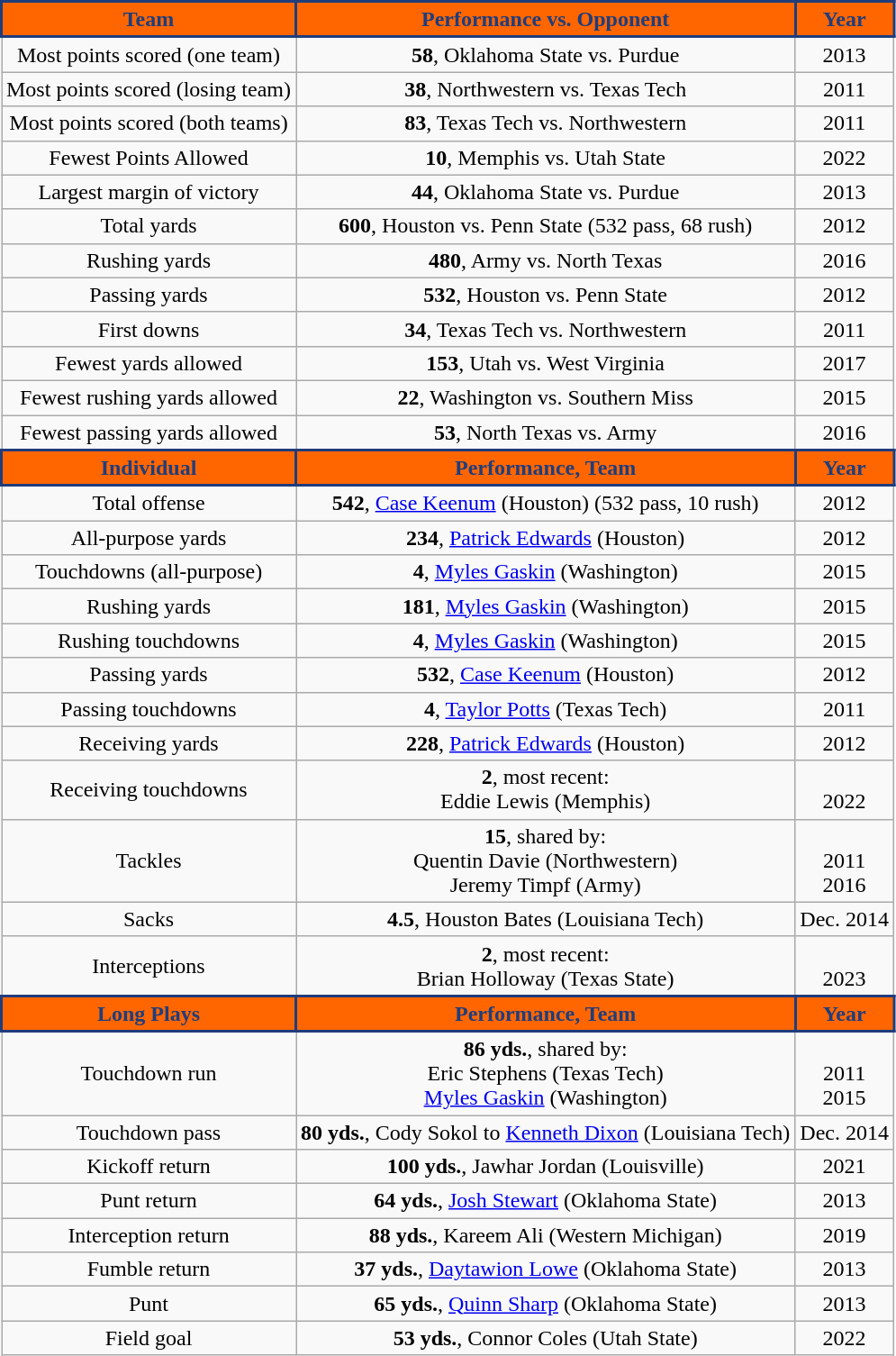<table class="wikitable" style="text-align:center">
<tr>
<th style="background:#FF6600; color:#1F3D7C; border: 2px solid #1F3D7C;">Team</th>
<th style="background:#FF6600; color:#1F3D7C; border: 2px solid #1F3D7C;">Performance vs. Opponent</th>
<th style="background:#FF6600; color:#1F3D7C; border: 2px solid #1F3D7C;">Year</th>
</tr>
<tr>
<td>Most points scored (one team)</td>
<td><strong>58</strong>, Oklahoma State vs. Purdue</td>
<td>2013</td>
</tr>
<tr>
<td>Most points scored (losing team)</td>
<td><strong>38</strong>, Northwestern vs. Texas Tech</td>
<td>2011</td>
</tr>
<tr>
<td>Most points scored (both teams)</td>
<td><strong>83</strong>, Texas Tech vs. Northwestern</td>
<td>2011</td>
</tr>
<tr>
<td>Fewest Points Allowed</td>
<td><strong>10</strong>, Memphis vs. Utah State</td>
<td>2022</td>
</tr>
<tr>
<td>Largest margin of victory</td>
<td><strong>44</strong>, Oklahoma State vs. Purdue</td>
<td>2013</td>
</tr>
<tr>
<td>Total yards</td>
<td><strong>600</strong>, Houston vs. Penn State (532 pass, 68 rush)</td>
<td>2012</td>
</tr>
<tr>
<td>Rushing yards</td>
<td><strong>480</strong>, Army vs. North Texas</td>
<td>2016</td>
</tr>
<tr>
<td>Passing yards</td>
<td><strong>532</strong>, Houston vs. Penn State</td>
<td>2012</td>
</tr>
<tr>
<td>First downs</td>
<td><strong>34</strong>, Texas Tech vs. Northwestern</td>
<td>2011</td>
</tr>
<tr>
<td>Fewest yards allowed</td>
<td><strong>153</strong>, Utah vs. West Virginia</td>
<td>2017</td>
</tr>
<tr>
<td>Fewest rushing yards allowed</td>
<td><strong>22</strong>, Washington vs. Southern Miss</td>
<td>2015</td>
</tr>
<tr>
<td>Fewest passing yards allowed</td>
<td><strong>53</strong>, North Texas vs. Army</td>
<td>2016</td>
</tr>
<tr>
<th style="background:#FF6600; color:#1F3D7C; border: 2px solid #1F3D7C;">Individual</th>
<th style="background:#FF6600; color:#1F3D7C; border: 2px solid #1F3D7C;">Performance, Team</th>
<th style="background:#FF6600; color:#1F3D7C; border: 2px solid #1F3D7C;">Year</th>
</tr>
<tr>
<td>Total offense</td>
<td><strong>542</strong>, <a href='#'>Case Keenum</a> (Houston) (532 pass, 10 rush)</td>
<td>2012</td>
</tr>
<tr>
<td>All-purpose yards</td>
<td><strong>234</strong>, <a href='#'>Patrick Edwards</a> (Houston)</td>
<td>2012</td>
</tr>
<tr>
<td>Touchdowns (all-purpose)</td>
<td><strong>4</strong>, <a href='#'>Myles Gaskin</a> (Washington)</td>
<td>2015</td>
</tr>
<tr>
<td>Rushing yards</td>
<td><strong>181</strong>, <a href='#'>Myles Gaskin</a> (Washington)</td>
<td>2015</td>
</tr>
<tr>
<td>Rushing touchdowns</td>
<td><strong>4</strong>, <a href='#'>Myles Gaskin</a> (Washington)</td>
<td>2015</td>
</tr>
<tr>
<td>Passing yards</td>
<td><strong>532</strong>, <a href='#'>Case Keenum</a> (Houston)</td>
<td>2012</td>
</tr>
<tr>
<td>Passing touchdowns</td>
<td><strong>4</strong>, <a href='#'>Taylor Potts</a> (Texas Tech)</td>
<td>2011</td>
</tr>
<tr>
<td>Receiving yards</td>
<td><strong>228</strong>, <a href='#'>Patrick Edwards</a> (Houston)</td>
<td>2012</td>
</tr>
<tr>
<td>Receiving touchdowns</td>
<td><strong>2</strong>, most recent:<br>Eddie Lewis (Memphis)</td>
<td><br>2022</td>
</tr>
<tr>
<td>Tackles</td>
<td><strong>15</strong>, shared by:<br>Quentin Davie (Northwestern)<br>Jeremy Timpf (Army)</td>
<td><br>2011<br>2016</td>
</tr>
<tr>
<td>Sacks</td>
<td><strong>4.5</strong>, Houston Bates (Louisiana Tech)</td>
<td>Dec. 2014</td>
</tr>
<tr>
<td>Interceptions</td>
<td><strong>2</strong>, most recent:<br>Brian Holloway (Texas State)</td>
<td><br>2023</td>
</tr>
<tr>
<th style="background:#FF6600; color:#1F3D7C; border: 2px solid #1F3D7C;">Long Plays</th>
<th style="background:#FF6600; color:#1F3D7C; border: 2px solid #1F3D7C;">Performance, Team</th>
<th style="background:#FF6600; color:#1F3D7C; border: 2px solid #1F3D7C;">Year</th>
</tr>
<tr>
<td>Touchdown run</td>
<td><strong>86 yds.</strong>, shared by:<br>Eric Stephens (Texas Tech)<br><a href='#'>Myles Gaskin</a> (Washington)</td>
<td><br>2011<br>2015</td>
</tr>
<tr>
<td>Touchdown pass</td>
<td><strong>80 yds.</strong>, Cody Sokol to <a href='#'>Kenneth Dixon</a> (Louisiana Tech)</td>
<td>Dec. 2014</td>
</tr>
<tr>
<td>Kickoff return</td>
<td><strong>100 yds.</strong>, Jawhar Jordan (Louisville)</td>
<td>2021</td>
</tr>
<tr>
<td>Punt return</td>
<td><strong>64 yds.</strong>, <a href='#'>Josh Stewart</a> (Oklahoma State)</td>
<td>2013</td>
</tr>
<tr>
<td>Interception return</td>
<td><strong>88 yds.</strong>,  Kareem Ali (Western Michigan)</td>
<td>2019</td>
</tr>
<tr>
<td>Fumble return</td>
<td><strong>37 yds.</strong>, <a href='#'>Daytawion Lowe</a> (Oklahoma State)</td>
<td>2013</td>
</tr>
<tr>
<td>Punt</td>
<td><strong>65 yds.</strong>, <a href='#'>Quinn Sharp</a> (Oklahoma State)</td>
<td>2013</td>
</tr>
<tr>
<td>Field goal</td>
<td><strong>53 yds.</strong>, Connor Coles (Utah State)</td>
<td>2022</td>
</tr>
</table>
